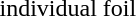<table>
<tr>
<td>individual foil<br></td>
<td></td>
<td></td>
<td></td>
</tr>
</table>
